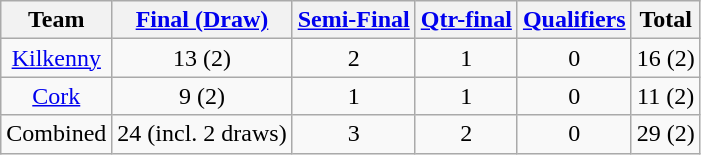<table class="wikitable" style="text-align:center;">
<tr>
<th>Team</th>
<th><a href='#'>Final (Draw)</a></th>
<th><a href='#'>Semi-Final</a></th>
<th><a href='#'>Qtr-final</a></th>
<th><a href='#'>Qualifiers</a></th>
<th>Total</th>
</tr>
<tr>
<td><a href='#'>Kilkenny</a></td>
<td>13 (2)</td>
<td>2</td>
<td>1</td>
<td>0</td>
<td>16 (2)</td>
</tr>
<tr>
<td><a href='#'>Cork</a></td>
<td>9 (2)</td>
<td>1</td>
<td>1</td>
<td>0</td>
<td>11 (2)</td>
</tr>
<tr>
<td>Combined</td>
<td>24 (incl. 2 draws)</td>
<td>3</td>
<td>2</td>
<td>0</td>
<td>29 (2)</td>
</tr>
</table>
